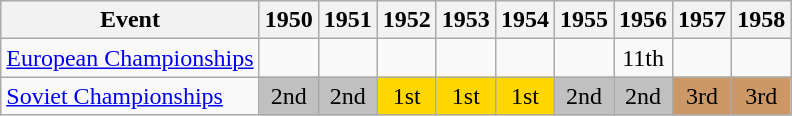<table class="wikitable" style="text-align:center">
<tr>
<th>Event</th>
<th>1950</th>
<th>1951</th>
<th>1952</th>
<th>1953</th>
<th>1954</th>
<th>1955</th>
<th>1956</th>
<th>1957</th>
<th>1958</th>
</tr>
<tr>
<td align=left><a href='#'>European Championships</a></td>
<td></td>
<td></td>
<td></td>
<td></td>
<td></td>
<td></td>
<td>11th</td>
<td></td>
<td></td>
</tr>
<tr>
<td align=left><a href='#'>Soviet Championships</a></td>
<td bgcolor=silver>2nd</td>
<td bgcolor=silver>2nd</td>
<td bgcolor=gold>1st</td>
<td bgcolor=gold>1st</td>
<td bgcolor=gold>1st</td>
<td bgcolor=silver>2nd</td>
<td bgcolor=silver>2nd</td>
<td bgcolor=cc9966>3rd</td>
<td bgcolor=cc9966>3rd</td>
</tr>
</table>
